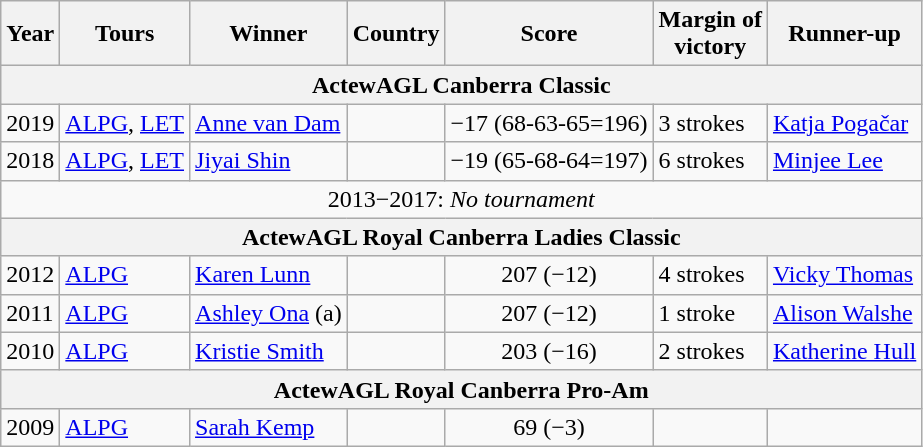<table class=wikitable>
<tr>
<th>Year</th>
<th>Tours</th>
<th>Winner</th>
<th>Country</th>
<th>Score</th>
<th>Margin of<br>victory</th>
<th>Runner-up</th>
</tr>
<tr>
<th colspan=7>ActewAGL Canberra Classic</th>
</tr>
<tr>
<td>2019</td>
<td><a href='#'>ALPG</a>, <a href='#'>LET</a></td>
<td><a href='#'>Anne van Dam</a></td>
<td></td>
<td>−17 (68-63-65=196)</td>
<td>3 strokes</td>
<td> <a href='#'>Katja Pogačar</a></td>
</tr>
<tr>
<td>2018</td>
<td><a href='#'>ALPG</a>, <a href='#'>LET</a></td>
<td><a href='#'>Jiyai Shin</a></td>
<td></td>
<td>−19 (65-68-64=197)</td>
<td>6 strokes</td>
<td> <a href='#'>Minjee Lee</a></td>
</tr>
<tr>
<td colspan="7" align=center>2013−2017: <em>No tournament </em></td>
</tr>
<tr>
<th colspan=7>ActewAGL Royal Canberra Ladies Classic</th>
</tr>
<tr>
<td>2012</td>
<td><a href='#'>ALPG</a></td>
<td><a href='#'>Karen Lunn</a></td>
<td></td>
<td align=center>207 (−12)</td>
<td>4 strokes</td>
<td> <a href='#'>Vicky Thomas</a></td>
</tr>
<tr>
<td>2011</td>
<td><a href='#'>ALPG</a></td>
<td><a href='#'>Ashley Ona</a> (a)</td>
<td></td>
<td align=center>207 (−12)</td>
<td>1 stroke</td>
<td> <a href='#'>Alison Walshe</a></td>
</tr>
<tr>
<td>2010</td>
<td><a href='#'>ALPG</a></td>
<td><a href='#'>Kristie Smith</a></td>
<td></td>
<td align=center>203 (−16)</td>
<td>2 strokes</td>
<td> <a href='#'>Katherine Hull</a></td>
</tr>
<tr>
<th colspan=7>ActewAGL Royal Canberra Pro-Am</th>
</tr>
<tr>
<td>2009</td>
<td><a href='#'>ALPG</a></td>
<td><a href='#'>Sarah Kemp</a></td>
<td></td>
<td align=center>69 (−3)</td>
<td></td>
<td></td>
</tr>
</table>
